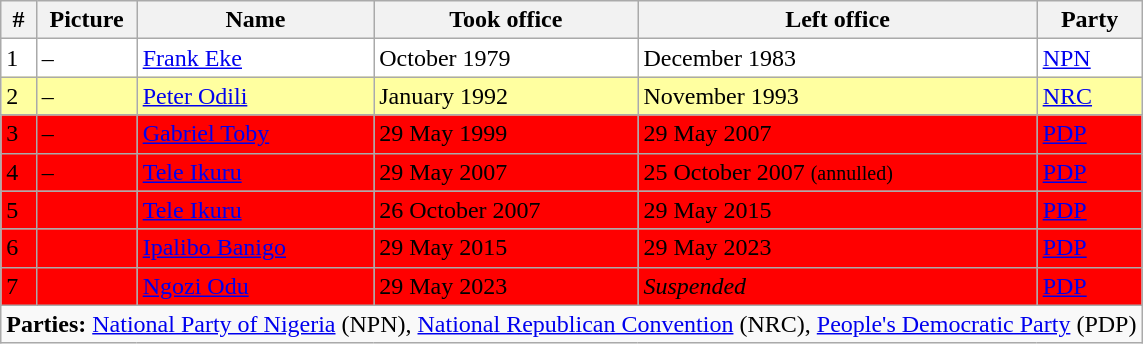<table class="wikitable">
<tr>
<th>#</th>
<th width=60px>Picture</th>
<th>Name</th>
<th>Took office</th>
<th>Left office</th>
<th>Party</th>
</tr>
<tr bgcolor=#FFFFFF>
<td>1</td>
<td>–</td>
<td><a href='#'>Frank Eke</a></td>
<td>October 1979</td>
<td>December 1983</td>
<td><a href='#'>NPN</a></td>
</tr>
<tr bgcolor=#FFFFA0>
<td>2</td>
<td>–</td>
<td><a href='#'>Peter Odili</a></td>
<td>January 1992</td>
<td>November 1993</td>
<td><a href='#'>NRC</a></td>
</tr>
<tr bgcolor=#FF0000>
<td>3</td>
<td>–</td>
<td><a href='#'>Gabriel Toby</a></td>
<td>29 May 1999</td>
<td>29 May 2007</td>
<td><a href='#'>PDP</a></td>
</tr>
<tr bgcolor=#FF0000>
<td>4</td>
<td>–</td>
<td><a href='#'>Tele Ikuru</a></td>
<td>29 May 2007</td>
<td>25 October 2007 <small>(annulled)</small></td>
<td><a href='#'>PDP</a></td>
</tr>
<tr bgcolor=#FF0000>
<td>5</td>
<td></td>
<td><a href='#'>Tele Ikuru</a></td>
<td>26 October 2007</td>
<td>29 May 2015</td>
<td><a href='#'>PDP</a></td>
</tr>
<tr bgcolor=#FF0000>
<td>6</td>
<td></td>
<td><a href='#'>Ipalibo Banigo</a></td>
<td>29 May 2015</td>
<td>29 May 2023</td>
<td><a href='#'>PDP</a></td>
</tr>
<tr bgcolor=#FF0000>
<td>7</td>
<td></td>
<td><a href='#'>Ngozi Odu</a></td>
<td>29 May 2023</td>
<td><em>Suspended</em></td>
<td><a href='#'>PDP</a></td>
</tr>
<tr>
<td colspan="6"><strong>Parties:</strong> <a href='#'>National Party of Nigeria</a> (NPN), <a href='#'>National Republican Convention</a> (NRC), <a href='#'>People's Democratic Party</a> (PDP)</td>
</tr>
</table>
